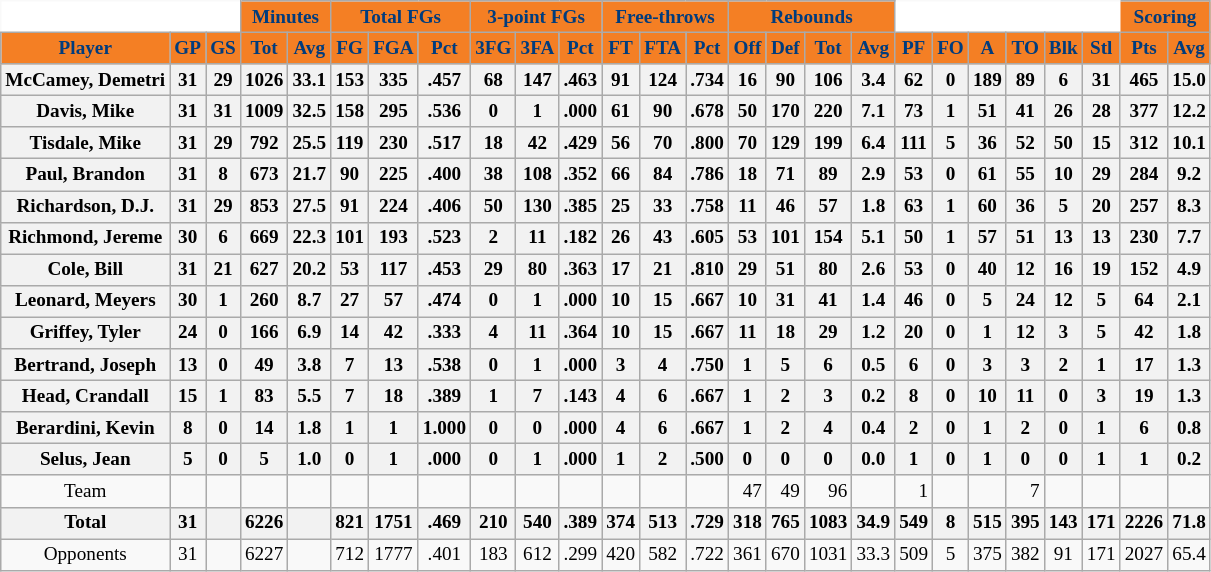<table class="wikitable sortable" border="1" style="font-size: 80%;">
<tr>
<th colspan="3" style="border-top-style:hidden; border-left-style:hidden; background: white;"></th>
<th colspan="2" style="background:#F47F24; color:#003C7D;">Minutes</th>
<th colspan="3" style="background:#F47F24; color:#003C7D;">Total FGs</th>
<th colspan="3" style="background:#F47F24; color:#003C7D;">3-point FGs</th>
<th colspan="3" style="background:#F47F24; color:#003C7D;">Free-throws</th>
<th colspan="4" style="background:#F47F24; color:#003C7D;">Rebounds</th>
<th colspan="6" style="border-top-style:hidden; border-right-style:hidden; background: white;"></th>
<th colspan="2" style="background:#F47F24; color:#003C7D;">Scoring</th>
</tr>
<tr>
<th scope="col" style="background:#F47F24; color:#003C7D;">Player</th>
<th scope="col" style="background:#F47F24; color:#003C7D;">GP</th>
<th scope="col" style="background:#F47F24; color:#003C7D;">GS</th>
<th scope="col" style="background:#F47F24; color:#003C7D;">Tot</th>
<th scope="col" style="background:#F47F24; color:#003C7D;">Avg</th>
<th scope="col" style="background:#F47F24; color:#003C7D;">FG</th>
<th scope="col" style="background:#F47F24; color:#003C7D;">FGA</th>
<th scope="col" style="background:#F47F24; color:#003C7D;">Pct</th>
<th scope="col" style="background:#F47F24; color:#003C7D;">3FG</th>
<th scope="col" style="background:#F47F24; color:#003C7D;">3FA</th>
<th scope="col" style="background:#F47F24; color:#003C7D;">Pct</th>
<th scope="col" style="background:#F47F24; color:#003C7D;">FT</th>
<th scope="col" style="background:#F47F24; color:#003C7D;">FTA</th>
<th scope="col" style="background:#F47F24; color:#003C7D;">Pct</th>
<th scope="col" style="background:#F47F24; color:#003C7D;">Off</th>
<th scope="col" style="background:#F47F24; color:#003C7D;">Def</th>
<th scope="col" style="background:#F47F24; color:#003C7D;">Tot</th>
<th scope="col" style="background:#F47F24; color:#003C7D;">Avg</th>
<th scope="col" style="background:#F47F24; color:#003C7D;">PF</th>
<th scope="col" style="background:#F47F24; color:#003C7D;">FO</th>
<th scope="col" style="background:#F47F24; color:#003C7D;">A</th>
<th scope="col" style="background:#F47F24; color:#003C7D;">TO</th>
<th scope="col" style="background:#F47F24; color:#003C7D;">Blk</th>
<th scope="col" style="background:#F47F24; color:#003C7D;">Stl</th>
<th scope="col" style="background:#F47F24; color:#003C7D;">Pts</th>
<th scope="col" style="background:#F47F24; color:#003C7D;">Avg</th>
</tr>
<tr>
<th style=white-space:nowrap>McCamey, Demetri</th>
<th align="right">31</th>
<th align="right">29</th>
<th align="right">1026</th>
<th align="right">33.1</th>
<th align="right">153</th>
<th align="right">335</th>
<th align="right">.457</th>
<th align="right">68</th>
<th align="right">147</th>
<th align="right">.463</th>
<th align="right">91</th>
<th align="right">124</th>
<th align="right">.734</th>
<th align="right">16</th>
<th align="right">90</th>
<th align="right">106</th>
<th align="right">3.4</th>
<th align="right">62</th>
<th align="right">0</th>
<th align="right">189</th>
<th align="right">89</th>
<th align="right">6</th>
<th align="right">31</th>
<th align="right">465</th>
<th align="right">15.0</th>
</tr>
<tr>
<th style=white-space:nowrap>Davis, Mike</th>
<th align="right">31</th>
<th align="right">31</th>
<th align="right">1009</th>
<th align="right">32.5</th>
<th align="right">158</th>
<th align="right">295</th>
<th align="right">.536</th>
<th align="right">0</th>
<th align="right">1</th>
<th align="right">.000</th>
<th align="right">61</th>
<th align="right">90</th>
<th align="right">.678</th>
<th align="right">50</th>
<th align="right">170</th>
<th align="right">220</th>
<th align="right">7.1</th>
<th align="right">73</th>
<th align="right">1</th>
<th align="right">51</th>
<th align="right">41</th>
<th align="right">26</th>
<th align="right">28</th>
<th align="right">377</th>
<th align="right">12.2</th>
</tr>
<tr>
<th style=white-space:nowrap>Tisdale, Mike</th>
<th align="right">31</th>
<th align="right">29</th>
<th align="right">792</th>
<th align="right">25.5</th>
<th align="right">119</th>
<th align="right">230</th>
<th align="right">.517</th>
<th align="right">18</th>
<th align="right">42</th>
<th align="right">.429</th>
<th align="right">56</th>
<th align="right">70</th>
<th align="right">.800</th>
<th align="right">70</th>
<th align="right">129</th>
<th align="right">199</th>
<th align="right">6.4</th>
<th align="right">111</th>
<th align="right">5</th>
<th align="right">36</th>
<th align="right">52</th>
<th align="right">50</th>
<th align="right">15</th>
<th align="right">312</th>
<th align="right">10.1</th>
</tr>
<tr>
<th style=white-space:nowrap>Paul, Brandon</th>
<th align="right">31</th>
<th align="right">8</th>
<th align="right">673</th>
<th align="right">21.7</th>
<th align="right">90</th>
<th align="right">225</th>
<th align="right">.400</th>
<th align="right">38</th>
<th align="right">108</th>
<th align="right">.352</th>
<th align="right">66</th>
<th align="right">84</th>
<th align="right">.786</th>
<th align="right">18</th>
<th align="right">71</th>
<th align="right">89</th>
<th align="right">2.9</th>
<th align="right">53</th>
<th align="right">0</th>
<th align="right">61</th>
<th align="right">55</th>
<th align="right">10</th>
<th align="right">29</th>
<th align="right">284</th>
<th align="right">9.2</th>
</tr>
<tr>
<th style=white-space:nowrap>Richardson, D.J.</th>
<th align="right">31</th>
<th align="right">29</th>
<th align="right">853</th>
<th align="right">27.5</th>
<th align="right">91</th>
<th align="right">224</th>
<th align="right">.406</th>
<th align="right">50</th>
<th align="right">130</th>
<th align="right">.385</th>
<th align="right">25</th>
<th align="right">33</th>
<th align="right">.758</th>
<th align="right">11</th>
<th align="right">46</th>
<th align="right">57</th>
<th align="right">1.8</th>
<th align="right">63</th>
<th align="right">1</th>
<th align="right">60</th>
<th align="right">36</th>
<th align="right">5</th>
<th align="right">20</th>
<th align="right">257</th>
<th align="right">8.3</th>
</tr>
<tr>
<th style=white-space:nowrap>Richmond, Jereme</th>
<th align="right">30</th>
<th align="right">6</th>
<th align="right">669</th>
<th align="right">22.3</th>
<th align="right">101</th>
<th align="right">193</th>
<th align="right">.523</th>
<th align="right">2</th>
<th align="right">11</th>
<th align="right">.182</th>
<th align="right">26</th>
<th align="right">43</th>
<th align="right">.605</th>
<th align="right">53</th>
<th align="right">101</th>
<th align="right">154</th>
<th align="right">5.1</th>
<th align="right">50</th>
<th align="right">1</th>
<th align="right">57</th>
<th align="right">51</th>
<th align="right">13</th>
<th align="right">13</th>
<th align="right">230</th>
<th align="right">7.7</th>
</tr>
<tr>
<th style=white-space:nowrap>Cole, Bill</th>
<th align="right">31</th>
<th align="right">21</th>
<th align="right">627</th>
<th align="right">20.2</th>
<th align="right">53</th>
<th align="right">117</th>
<th align="right">.453</th>
<th align="right">29</th>
<th align="right">80</th>
<th align="right">.363</th>
<th align="right">17</th>
<th align="right">21</th>
<th align="right">.810</th>
<th align="right">29</th>
<th align="right">51</th>
<th align="right">80</th>
<th align="right">2.6</th>
<th align="right">53</th>
<th align="right">0</th>
<th align="right">40</th>
<th align="right">12</th>
<th align="right">16</th>
<th align="right">19</th>
<th align="right">152</th>
<th align="right">4.9</th>
</tr>
<tr>
<th style=white-space:nowrap>Leonard, Meyers</th>
<th align="right">30</th>
<th align="right">1</th>
<th align="right">260</th>
<th align="right">8.7</th>
<th align="right">27</th>
<th align="right">57</th>
<th align="right">.474</th>
<th align="right">0</th>
<th align="right">1</th>
<th align="right">.000</th>
<th align="right">10</th>
<th align="right">15</th>
<th align="right">.667</th>
<th align="right">10</th>
<th align="right">31</th>
<th align="right">41</th>
<th align="right">1.4</th>
<th align="right">46</th>
<th align="right">0</th>
<th align="right">5</th>
<th align="right">24</th>
<th align="right">12</th>
<th align="right">5</th>
<th align="right">64</th>
<th align="right">2.1</th>
</tr>
<tr>
<th style=white-space:nowrap>Griffey, Tyler</th>
<th align="right">24</th>
<th align="right">0</th>
<th align="right">166</th>
<th align="right">6.9</th>
<th align="right">14</th>
<th align="right">42</th>
<th align="right">.333</th>
<th align="right">4</th>
<th align="right">11</th>
<th align="right">.364</th>
<th align="right">10</th>
<th align="right">15</th>
<th align="right">.667</th>
<th align="right">11</th>
<th align="right">18</th>
<th align="right">29</th>
<th align="right">1.2</th>
<th align="right">20</th>
<th align="right">0</th>
<th align="right">1</th>
<th align="right">12</th>
<th align="right">3</th>
<th align="right">5</th>
<th align="right">42</th>
<th align="right">1.8</th>
</tr>
<tr>
<th style=white-space:nowrap>Bertrand, Joseph</th>
<th align="right">13</th>
<th align="right">0</th>
<th align="right">49</th>
<th align="right">3.8</th>
<th align="right">7</th>
<th align="right">13</th>
<th align="right">.538</th>
<th align="right">0</th>
<th align="right">1</th>
<th align="right">.000</th>
<th align="right">3</th>
<th align="right">4</th>
<th align="right">.750</th>
<th align="right">1</th>
<th align="right">5</th>
<th align="right">6</th>
<th align="right">0.5</th>
<th align="right">6</th>
<th align="right">0</th>
<th align="right">3</th>
<th align="right">3</th>
<th align="right">2</th>
<th align="right">1</th>
<th align="right">17</th>
<th align="right">1.3</th>
</tr>
<tr>
<th style=white-space:nowrap>Head, Crandall</th>
<th align="right">15</th>
<th align="right">1</th>
<th align="right">83</th>
<th align="right">5.5</th>
<th align="right">7</th>
<th align="right">18</th>
<th align="right">.389</th>
<th align="right">1</th>
<th align="right">7</th>
<th align="right">.143</th>
<th align="right">4</th>
<th align="right">6</th>
<th align="right">.667</th>
<th align="right">1</th>
<th align="right">2</th>
<th align="right">3</th>
<th align="right">0.2</th>
<th align="right">8</th>
<th align="right">0</th>
<th align="right">10</th>
<th align="right">11</th>
<th align="right">0</th>
<th align="right">3</th>
<th align="right">19</th>
<th align="right">1.3</th>
</tr>
<tr>
<th style=white-space:nowrap>Berardini, Kevin</th>
<th align="right">8</th>
<th align="right">0</th>
<th align="right">14</th>
<th align="right">1.8</th>
<th align="right">1</th>
<th align="right">1</th>
<th align="right">1.000</th>
<th align="right">0</th>
<th align="right">0</th>
<th align="right">.000</th>
<th align="right">4</th>
<th align="right">6</th>
<th align="right">.667</th>
<th align="right">1</th>
<th align="right">2</th>
<th align="right">4</th>
<th align="right">0.4</th>
<th align="right">2</th>
<th align="right">0</th>
<th align="right">1</th>
<th align="right">2</th>
<th align="right">0</th>
<th align="right">1</th>
<th align="right">6</th>
<th align="right">0.8</th>
</tr>
<tr>
<th style=white-space:nowrap>Selus, Jean</th>
<th align="right">5</th>
<th align="right">0</th>
<th align="right">5</th>
<th align="right">1.0</th>
<th align="right">0</th>
<th align="right">1</th>
<th align="right">.000</th>
<th align="right">0</th>
<th align="right">1</th>
<th align="right">.000</th>
<th align="right">1</th>
<th align="right">2</th>
<th align="right">.500</th>
<th align="right">0</th>
<th align="right">0</th>
<th align="right">0</th>
<th align="right">0.0</th>
<th align="right">1</th>
<th align="right">0</th>
<th align="right">1</th>
<th align="right">0</th>
<th align="right">0</th>
<th align="right">1</th>
<th align="right">1</th>
<th align="right">0.2</th>
</tr>
<tr class="sortbottom">
<td align="center">Team</td>
<td align="right"></td>
<td align="right"></td>
<td align="right"></td>
<td align="right"></td>
<td align="right"></td>
<td align="right"></td>
<td align="right"></td>
<td align="right"></td>
<td align="right"></td>
<td align="right"></td>
<td align="right"></td>
<td align="right"></td>
<td align="right"></td>
<td align="right">47</td>
<td align="right">49</td>
<td align="right">96</td>
<td align="right"></td>
<td align="right">1</td>
<td align="right"></td>
<td align="right"></td>
<td align="right">7</td>
<td align="right"></td>
<td align="right"></td>
<td align="right"></td>
<td align="right"></td>
</tr>
<tr class="sortbottom">
<th>Total</th>
<th align="right">31</th>
<th align="right"></th>
<th align="right">6226</th>
<th align="right"></th>
<th align="right">821</th>
<th align="right">1751</th>
<th align="right">.469</th>
<th align="right">210</th>
<th align="right">540</th>
<th align="right">.389</th>
<th align="right">374</th>
<th align="right">513</th>
<th align="right">.729</th>
<th align="right">318</th>
<th align="right">765</th>
<th align="right">1083</th>
<th align="right">34.9</th>
<th align="right">549</th>
<th align="right">8</th>
<th align="right">515</th>
<th align="right">395</th>
<th align="right">143</th>
<th align="right">171</th>
<th align="right">2226</th>
<th align="right">71.8</th>
</tr>
<tr class="sortbottom">
<td align="center">Opponents</td>
<td align="center">31</td>
<td align="center"></td>
<td align="center">6227</td>
<td align="center"></td>
<td align="center">712</td>
<td align="center">1777</td>
<td align="center">.401</td>
<td align="center">183</td>
<td align="center">612</td>
<td align="center">.299</td>
<td align="center">420</td>
<td align="center">582</td>
<td align="center">.722</td>
<td align="center">361</td>
<td align="center">670</td>
<td align="center">1031</td>
<td align="center">33.3</td>
<td align="center">509</td>
<td align="center">5</td>
<td align="center">375</td>
<td align="center">382</td>
<td align="center">91</td>
<td align="center">171</td>
<td align="center">2027</td>
<td align="center">65.4</td>
</tr>
</table>
